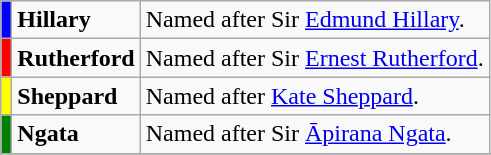<table class="wikitable">
<tr>
<td style = "background:Blue;"></td>
<td><strong>Hillary</strong></td>
<td>Named after Sir <a href='#'>Edmund Hillary</a>.</td>
</tr>
<tr>
<td style = "background:Red;"></td>
<td><strong>Rutherford</strong></td>
<td>Named after Sir <a href='#'>Ernest Rutherford</a>.</td>
</tr>
<tr>
<td style = "background:Yellow;"></td>
<td><strong>Sheppard</strong></td>
<td>Named after <a href='#'>Kate Sheppard</a>.</td>
</tr>
<tr>
<td style = "background:Green;"></td>
<td><strong>Ngata</strong></td>
<td>Named after Sir <a href='#'>Āpirana Ngata</a>.</td>
</tr>
<tr>
</tr>
</table>
